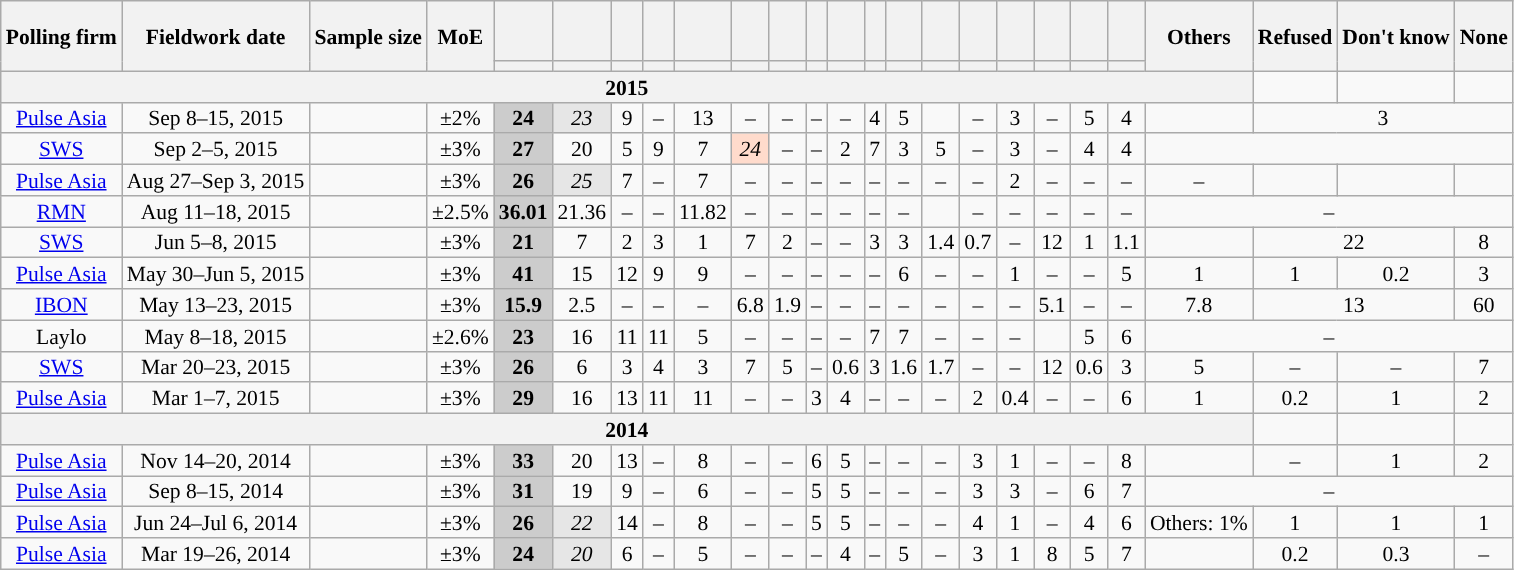<table class="wikitable" style="text-align:center;font-size:90%;line-height:14px;">
<tr style="height:40px;">
<th rowspan="2">Polling firm</th>
<th rowspan="2">Fieldwork date</th>
<th rowspan="2">Sample size</th>
<th rowspan="2"><abbr>MoE</abbr></th>
<th></th>
<th></th>
<th></th>
<th></th>
<th></th>
<th></th>
<th></th>
<th></th>
<th></th>
<th></th>
<th></th>
<th></th>
<th></th>
<th></th>
<th></th>
<th></th>
<th></th>
<th rowspan="2">Others</th>
<th rowspan="2">Refused</th>
<th rowspan="2">Don't know</th>
<th rowspan="2">None</th>
</tr>
<tr>
<th style="background:"></th>
<th style="background:"></th>
<th style="background:"></th>
<th style="background:"></th>
<th style="background:"></th>
<th style="background:"></th>
<th style="background:"></th>
<th style="background:"></th>
<th style="background:"></th>
<th style="background:"></th>
<th style="background:"></th>
<th style="background:"></th>
<th style="background:"></th>
<th style="background:"></th>
<th style="background:"></th>
<th style="background:"></th>
<th style="background:"></th>
</tr>
<tr>
<th colspan="22">2015</th>
<td></td>
<td></td>
<td></td>
</tr>
<tr>
<td><a href='#'>Pulse Asia</a></td>
<td>Sep 8–15, 2015</td>
<td></td>
<td>±2%</td>
<td style="background:#CCCCCC;"><strong>24</strong></td>
<td style="background:#E6E6E6;"><em>23</em></td>
<td>9</td>
<td>–</td>
<td>13</td>
<td>–</td>
<td>–</td>
<td>–</td>
<td>–</td>
<td>4</td>
<td>5</td>
<td></td>
<td>–</td>
<td>3</td>
<td>–</td>
<td>5</td>
<td>4</td>
<td></td>
<td colspan="3">3</td>
</tr>
<tr>
<td><a href='#'>SWS</a></td>
<td>Sep 2–5, 2015</td>
<td></td>
<td>±3%</td>
<td style="background:#CCCCCC;"><strong>27</strong></td>
<td>20</td>
<td>5</td>
<td>9</td>
<td>7</td>
<td style="background:#FFDBCC;"><em>24</em></td>
<td>–</td>
<td>–</td>
<td>2</td>
<td>7</td>
<td>3</td>
<td>5</td>
<td>–</td>
<td>3</td>
<td>–</td>
<td>4</td>
<td>4</td>
<td colspan="4"></td>
</tr>
<tr>
<td><a href='#'>Pulse Asia</a></td>
<td>Aug 27–Sep 3, 2015</td>
<td></td>
<td>±3%</td>
<td style="background:#CCCCCC;"><strong>26</strong></td>
<td style="background:#E6E6E6;"><em>25</em></td>
<td>7</td>
<td>–</td>
<td>7</td>
<td>–</td>
<td>–</td>
<td>–</td>
<td>–</td>
<td>–</td>
<td>–</td>
<td>–</td>
<td>–</td>
<td>2</td>
<td>–</td>
<td>–</td>
<td>–</td>
<td>–</td>
<td></td>
<td></td>
<td></td>
</tr>
<tr>
<td><a href='#'>RMN</a></td>
<td>Aug 11–18, 2015</td>
<td></td>
<td>±2.5%</td>
<td style="background:#CCCCCC;"><strong>36.01</strong></td>
<td>21.36</td>
<td>–</td>
<td>–</td>
<td>11.82</td>
<td>–</td>
<td>–</td>
<td>–</td>
<td>–</td>
<td>–</td>
<td>–</td>
<td></td>
<td>–</td>
<td>–</td>
<td>–</td>
<td>–</td>
<td>–</td>
<td colspan="4">–</td>
</tr>
<tr>
<td><a href='#'>SWS</a></td>
<td>Jun 5–8, 2015</td>
<td></td>
<td>±3%</td>
<td style="background:#CCCCCC;"><strong>21</strong></td>
<td>7</td>
<td>2</td>
<td>3</td>
<td>1</td>
<td>7</td>
<td>2</td>
<td>–</td>
<td>–</td>
<td>3</td>
<td>3</td>
<td>1.4</td>
<td>0.7</td>
<td>–</td>
<td>12</td>
<td>1</td>
<td>1.1</td>
<td></td>
<td colspan="2">22</td>
<td>8</td>
</tr>
<tr>
<td><a href='#'>Pulse Asia</a></td>
<td>May 30–Jun 5, 2015</td>
<td></td>
<td>±3%</td>
<td style="background:#CCCCCC;"><strong>41</strong></td>
<td>15</td>
<td>12</td>
<td>9</td>
<td>9</td>
<td>–</td>
<td>–</td>
<td>–</td>
<td>–</td>
<td>–</td>
<td>6</td>
<td>–</td>
<td>–</td>
<td>1</td>
<td>–</td>
<td>–</td>
<td>5</td>
<td>1</td>
<td>1</td>
<td>0.2</td>
<td>3</td>
</tr>
<tr>
<td><a href='#'>IBON</a></td>
<td>May 13–23, 2015</td>
<td></td>
<td>±3%</td>
<td style="background:#CCCCCC;"><strong>15.9</strong></td>
<td>2.5</td>
<td>–</td>
<td>–</td>
<td>–</td>
<td>6.8</td>
<td>1.9</td>
<td>–</td>
<td>–</td>
<td>–</td>
<td>–</td>
<td>–</td>
<td>–</td>
<td>–</td>
<td>5.1</td>
<td>–</td>
<td>–</td>
<td>7.8</td>
<td colspan="2">13</td>
<td>60</td>
</tr>
<tr>
<td>Laylo </td>
<td>May 8–18, 2015</td>
<td></td>
<td>±2.6%</td>
<td style="background:#CCCCCC;"><strong>23</strong></td>
<td>16</td>
<td>11</td>
<td>11</td>
<td>5</td>
<td>–</td>
<td>–</td>
<td>–</td>
<td>–</td>
<td>7</td>
<td>7</td>
<td>–</td>
<td>–</td>
<td>–</td>
<td></td>
<td>5</td>
<td>6</td>
<td colspan="4">–</td>
</tr>
<tr>
<td><a href='#'>SWS</a></td>
<td>Mar 20–23, 2015</td>
<td></td>
<td>±3%</td>
<td style="background:#CCCCCC;"><strong>26</strong></td>
<td>6</td>
<td>3</td>
<td>4</td>
<td>3</td>
<td>7</td>
<td>5</td>
<td>–</td>
<td>0.6</td>
<td>3</td>
<td>1.6</td>
<td>1.7</td>
<td>–</td>
<td>–</td>
<td>12</td>
<td>0.6</td>
<td>3</td>
<td>5</td>
<td>–</td>
<td>–</td>
<td>7</td>
</tr>
<tr>
<td><a href='#'>Pulse Asia</a></td>
<td>Mar 1–7, 2015</td>
<td></td>
<td>±3%</td>
<td style="background:#CCCCCC;"><strong>29</strong></td>
<td>16</td>
<td>13</td>
<td>11</td>
<td>11</td>
<td>–</td>
<td>–</td>
<td>3</td>
<td>4</td>
<td>–</td>
<td>–</td>
<td>–</td>
<td>2</td>
<td>0.4</td>
<td>–</td>
<td>–</td>
<td>6</td>
<td>1</td>
<td>0.2</td>
<td>1</td>
<td>2</td>
</tr>
<tr>
<th colspan="22">2014</th>
<td></td>
<td></td>
<td></td>
</tr>
<tr>
<td><a href='#'>Pulse Asia</a></td>
<td>Nov 14–20, 2014</td>
<td></td>
<td>±3%</td>
<td style="background:#CCCCCC;"><strong>33</strong></td>
<td>20</td>
<td>13</td>
<td>–</td>
<td>8</td>
<td>–</td>
<td>–</td>
<td>6</td>
<td>5</td>
<td>–</td>
<td>–</td>
<td>–</td>
<td>3</td>
<td>1</td>
<td>–</td>
<td>–</td>
<td>8</td>
<td></td>
<td>–</td>
<td>1</td>
<td>2</td>
</tr>
<tr>
<td><a href='#'>Pulse Asia</a></td>
<td>Sep 8–15, 2014</td>
<td></td>
<td>±3%</td>
<td style="background:#CCCCCC;"><strong>31</strong></td>
<td>19</td>
<td>9</td>
<td>–</td>
<td>6</td>
<td>–</td>
<td>–</td>
<td>5</td>
<td>5</td>
<td>–</td>
<td>–</td>
<td>–</td>
<td>3</td>
<td>3</td>
<td>–</td>
<td>6</td>
<td>7</td>
<td colspan="4">–</td>
</tr>
<tr>
<td><a href='#'>Pulse Asia</a></td>
<td>Jun 24–Jul 6, 2014</td>
<td></td>
<td>±3%</td>
<td style="background:#CCCCCC;"><strong>26</strong></td>
<td style="background:#E6E6E6;"><em>22</em></td>
<td>14</td>
<td>–</td>
<td>8</td>
<td>–</td>
<td>–</td>
<td>5</td>
<td>5</td>
<td>–</td>
<td>–</td>
<td>–</td>
<td>4</td>
<td>1</td>
<td>–</td>
<td>4</td>
<td>6</td>
<td>Others: 1%</td>
<td>1</td>
<td>1</td>
<td>1</td>
</tr>
<tr>
<td><a href='#'>Pulse Asia</a></td>
<td>Mar 19–26, 2014</td>
<td></td>
<td>±3%</td>
<td style="background:#CCCCCC;"><strong>24</strong></td>
<td style="background:#E6E6E6;"><em>20</em></td>
<td>6</td>
<td>–</td>
<td>5</td>
<td>–</td>
<td>–</td>
<td>–</td>
<td>4</td>
<td>–</td>
<td>5</td>
<td>–</td>
<td>3</td>
<td>1</td>
<td>8</td>
<td>5</td>
<td>7</td>
<td></td>
<td>0.2</td>
<td>0.3</td>
<td>–</td>
</tr>
</table>
